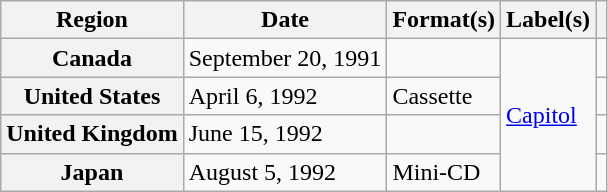<table class="wikitable plainrowheaders">
<tr>
<th scope="col">Region</th>
<th scope="col">Date</th>
<th scope="col">Format(s)</th>
<th scope="col">Label(s)</th>
<th scope="col"></th>
</tr>
<tr>
<th scope="row">Canada</th>
<td>September 20, 1991</td>
<td></td>
<td rowspan="4"><a href='#'>Capitol</a></td>
<td></td>
</tr>
<tr>
<th scope="row">United States</th>
<td>April 6, 1992</td>
<td>Cassette</td>
<td></td>
</tr>
<tr>
<th scope="row">United Kingdom</th>
<td>June 15, 1992</td>
<td></td>
<td></td>
</tr>
<tr>
<th scope="row">Japan</th>
<td>August 5, 1992</td>
<td>Mini-CD</td>
<td></td>
</tr>
</table>
